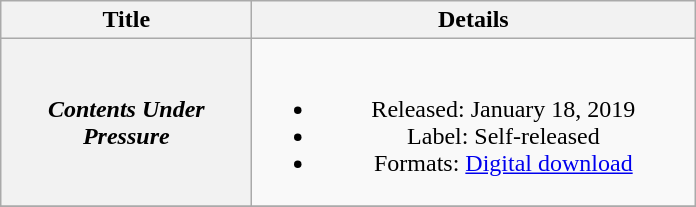<table class="wikitable plainrowheaders" style="text-align:center;">
<tr>
<th scope="col" style="width:10em;">Title</th>
<th scope="col" style="width:18em;">Details</th>
</tr>
<tr>
<th scope="row"><em>Contents Under Pressure</em></th>
<td><br><ul><li>Released: January 18, 2019</li><li>Label: Self-released</li><li>Formats: <a href='#'>Digital download</a></li></ul></td>
</tr>
<tr>
</tr>
</table>
